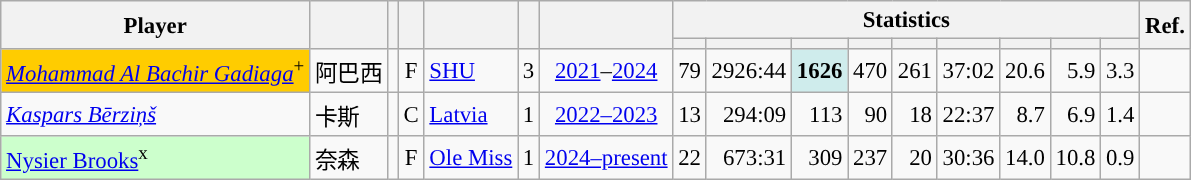<table class="wikitable sortable" style="font-size:95%; text-align:right;">
<tr>
<th rowspan="2">Player</th>
<th rowspan="2"></th>
<th rowspan="2"></th>
<th rowspan="2"></th>
<th rowspan="2"></th>
<th rowspan="2"></th>
<th rowspan="2"></th>
<th colspan="9">Statistics</th>
<th rowspan="2">Ref.</th>
</tr>
<tr>
<th></th>
<th></th>
<th></th>
<th></th>
<th></th>
<th></th>
<th></th>
<th></th>
<th></th>
</tr>
<tr>
<td align="left" bgcolor="#FFCC00"><em><a href='#'>Mohammad Al Bachir Gadiaga</a></em><sup>+</sup></td>
<td align="left">阿巴西</td>
<td align="center"></td>
<td align="center">F</td>
<td align="left"><a href='#'>SHU</a></td>
<td align="center">3</td>
<td align="center"><a href='#'>2021</a>–<a href='#'>2024</a></td>
<td>79</td>
<td>2926:44</td>
<td bgcolor="#CFECEC"><strong>1626</strong></td>
<td>470</td>
<td>261</td>
<td>37:02</td>
<td>20.6</td>
<td>5.9</td>
<td>3.3</td>
<td align="center"></td>
</tr>
<tr>
<td align="left"><em><a href='#'>Kaspars Bērziņš</a></em></td>
<td align="left">卡斯</td>
<td align="center"></td>
<td align="center">C</td>
<td align="left"><a href='#'>Latvia</a></td>
<td align="center">1</td>
<td align="center"><a href='#'>2022–2023</a></td>
<td>13</td>
<td>294:09</td>
<td>113</td>
<td>90</td>
<td>18</td>
<td>22:37</td>
<td>8.7</td>
<td>6.9</td>
<td>1.4</td>
<td align="center"></td>
</tr>
<tr>
<td align="left" bgcolor="#CCFFCC"><a href='#'>Nysier Brooks</a><sup>x</sup></td>
<td align="left">奈森</td>
<td align="center"></td>
<td align="center">F</td>
<td align="left"><a href='#'>Ole Miss</a></td>
<td align="center">1</td>
<td align="center"><a href='#'>2024–present</a></td>
<td>22</td>
<td>673:31</td>
<td>309</td>
<td>237</td>
<td>20</td>
<td>30:36</td>
<td>14.0</td>
<td>10.8</td>
<td>0.9</td>
<td align="center"></td>
</tr>
</table>
